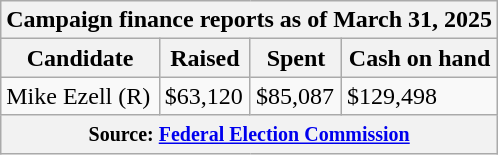<table class="wikitable sortable">
<tr>
<th colspan=4>Campaign finance reports as of March 31, 2025</th>
</tr>
<tr style="text-align:center;">
<th>Candidate</th>
<th>Raised</th>
<th>Spent</th>
<th>Cash on hand</th>
</tr>
<tr>
<td>Mike Ezell (R)</td>
<td>$63,120</td>
<td>$85,087</td>
<td>$129,498</td>
</tr>
<tr>
<th colspan="4"><small>Source: <a href='#'>Federal Election Commission</a></small></th>
</tr>
</table>
